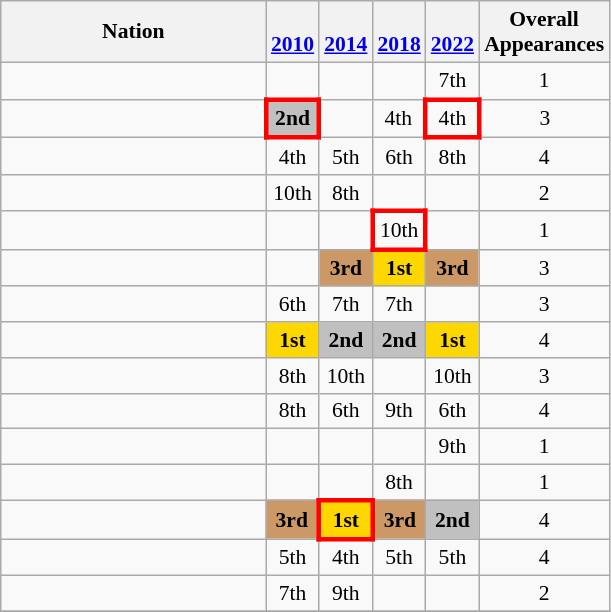<table class="wikitable" style="text-align:center; font-size:90%">
<tr>
<th width=170>Nation</th>
<th><br><a href='#'>2010</a></th>
<th><br><a href='#'>2014</a></th>
<th><br><a href='#'>2018</a></th>
<th><br><a href='#'>2022</a></th>
<th>Overall<br>Appearances</th>
</tr>
<tr>
<td align=left></td>
<td></td>
<td></td>
<td></td>
<td>7th</td>
<td>1</td>
</tr>
<tr>
<td align=left></td>
<td bgcolor=silver style="border: 3px solid red"><strong>2nd</strong></td>
<td></td>
<td>4th</td>
<td style="border: 3px solid red">4th</td>
<td>3</td>
</tr>
<tr>
<td align=left></td>
<td>4th</td>
<td>5th</td>
<td>6th</td>
<td>8th</td>
<td>4</td>
</tr>
<tr>
<td align=left></td>
<td>10th</td>
<td>8th</td>
<td></td>
<td></td>
<td>2</td>
</tr>
<tr>
<td align=left></td>
<td></td>
<td></td>
<td style="border: 3px solid red">10th</td>
<td></td>
<td>1</td>
</tr>
<tr>
<td align=left></td>
<td></td>
<td bgcolor=#cc9966><strong>3rd</strong></td>
<td bgcolor=gold><strong>1st</strong></td>
<td bgcolor=#cc9966><strong>3rd</strong></td>
<td>3</td>
</tr>
<tr>
<td align=left></td>
<td>6th</td>
<td>7th</td>
<td>7th</td>
<td></td>
<td>3</td>
</tr>
<tr>
<td align=left></td>
<td bgcolor=gold><strong>1st</strong></td>
<td bgcolor=silver><strong>2nd</strong></td>
<td bgcolor=silver><strong>2nd</strong></td>
<td bgcolor=gold><strong>1st</strong></td>
<td>4</td>
</tr>
<tr>
<td align=left></td>
<td>8th</td>
<td>10th</td>
<td></td>
<td>10th</td>
<td>3</td>
</tr>
<tr>
<td align=left></td>
<td>8th</td>
<td>6th</td>
<td>9th</td>
<td>6th</td>
<td>4</td>
</tr>
<tr>
<td align=left></td>
<td></td>
<td></td>
<td></td>
<td>9th</td>
<td>1</td>
</tr>
<tr>
<td align=left></td>
<td></td>
<td></td>
<td>8th</td>
<td></td>
<td>1</td>
</tr>
<tr>
<td align=left></td>
<td bgcolor=#cc9966><strong>3rd</strong></td>
<td bgcolor=gold style="border: 3px solid red"><strong>1st</strong></td>
<td bgcolor=#cc9966><strong>3rd</strong></td>
<td bgcolor=silver><strong>2nd</strong></td>
<td>4</td>
</tr>
<tr>
<td align=left></td>
<td>5th</td>
<td>4th</td>
<td>5th</td>
<td>5th</td>
<td>4</td>
</tr>
<tr>
<td align=left></td>
<td>7th</td>
<td>9th</td>
<td></td>
<td></td>
<td>2</td>
</tr>
<tr>
</tr>
</table>
